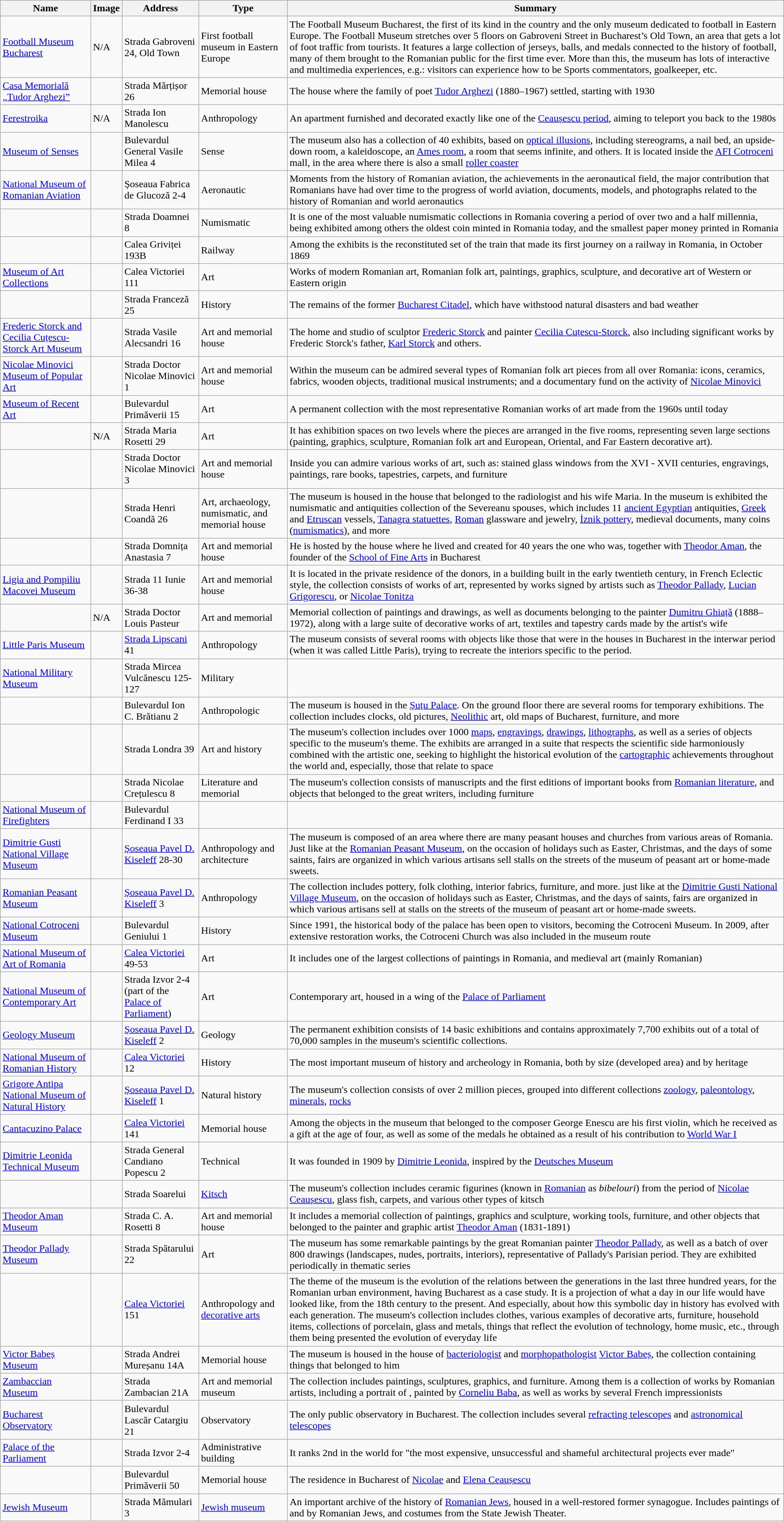<table class="wikitable sortable">
<tr>
<th>Name</th>
<th>Image</th>
<th>Address</th>
<th>Type</th>
<th>Summary</th>
</tr>
<tr>
<td><a href='#'>Football Museum Bucharest</a></td>
<td>N/A</td>
<td>Strada Gabroveni 24, Old Town</td>
<td>First football museum in Eastern Europe</td>
<td>The Football Museum Bucharest, the first of its kind in the country and the only museum dedicated to football in Eastern Europe. The Football Museum stretches over 5 floors on Gabroveni Street in Bucharest’s Old Town, an area that gets a lot of foot traffic from tourists. It features a large collection of jerseys, balls, and medals connected to the history of football, many of them brought to the Romanian public for the first time ever. More than this, the museum has lots of interactive and multimedia experiences, e.g.: visitors can experience how to be Sports commentators, goalkeeper, etc.</td>
</tr>
<tr>
<td><a href='#'>Casa Memorială „Tudor Arghezi”</a></td>
<td></td>
<td>Strada Mărțișor 26</td>
<td>Memorial house</td>
<td>The house where the family of poet <a href='#'>Tudor Arghezi</a> (1880–1967) settled, starting with 1930</td>
</tr>
<tr>
<td><a href='#'>Ferestroika</a></td>
<td>N/A</td>
<td>Strada Ion Manolescu</td>
<td>Anthropology</td>
<td>An apartment furnished and decorated exactly like one of the <a href='#'>Ceaușescu period</a>, aiming to teleport you back to the 1980s</td>
</tr>
<tr>
<td><a href='#'>Museum of Senses</a></td>
<td></td>
<td>Bulevardul General Vasile Milea 4</td>
<td>Sense</td>
<td>The museum also has a collection of 40 exhibits, based on <a href='#'>optical illusions</a>, including stereograms, a nail bed, an upside-down room, a kaleidoscope, an <a href='#'>Ames room</a>, a room that seems infinite, and others. It is located inside the <a href='#'>AFI Cotroceni</a> mall, in the area where there is also a small <a href='#'>roller coaster</a></td>
</tr>
<tr>
<td><a href='#'>National Museum of Romanian Aviation</a></td>
<td></td>
<td>Șoseaua Fabrica de Glucoză 2-4</td>
<td>Aeronautic</td>
<td>Moments from the history of Romanian aviation, the achievements in the aeronautical field, the major contribution that Romanians have had over time to the progress of world aviation, documents, models, and photographs related to the history of Romanian and world aeronautics</td>
</tr>
<tr>
<td></td>
<td></td>
<td>Strada Doamnei 8</td>
<td>Numismatic</td>
<td>It is one of the most valuable numismatic collections in Romania covering a period of over two and a half millennia, being exhibited among others the oldest coin minted in Romania today, and the smallest paper money printed in Romania</td>
</tr>
<tr>
<td></td>
<td></td>
<td>Calea Griviței 193B</td>
<td>Railway</td>
<td>Among the exhibits is the reconstituted set of the train that made its first journey on a railway in Romania, in October 1869</td>
</tr>
<tr>
<td><a href='#'>Museum of Art Collections</a></td>
<td></td>
<td>Calea Victoriei 111</td>
<td>Art</td>
<td>Works of modern Romanian art, Romanian folk art, paintings, graphics, sculpture, and decorative art of Western or Eastern origin</td>
</tr>
<tr>
<td></td>
<td></td>
<td>Strada Franceză 25</td>
<td>History</td>
<td>The remains of the former <a href='#'>Bucharest Citadel</a>, which have withstood natural disasters and bad weather</td>
</tr>
<tr>
<td><a href='#'>Frederic Storck and Cecilia Cuțescu-Storck Art Museum</a></td>
<td></td>
<td>Strada Vasile Alecsandri 16</td>
<td>Art and memorial house</td>
<td>The home and studio of sculptor <a href='#'>Frederic Storck</a> and painter <a href='#'>Cecilia Cuțescu-Storck</a>, also including significant works by Frederic Storck's father, <a href='#'>Karl Storck</a> and others.</td>
</tr>
<tr>
<td><a href='#'>Nicolae Minovici Museum of Popular Art</a></td>
<td></td>
<td>Strada Doctor Nicolae Minovici 1</td>
<td>Art and memorial house</td>
<td>Within the museum can be admired several types of Romanian folk art pieces from all over Romania: icons, ceramics, fabrics, wooden objects, traditional musical instruments; and a documentary fund on the activity of <a href='#'>Nicolae Minovici</a></td>
</tr>
<tr>
<td><a href='#'>Museum of Recent Art</a></td>
<td></td>
<td>Bulevardul Primăverii 15</td>
<td>Art</td>
<td>A permanent collection with the most representative Romanian works of art made from the 1960s until today</td>
</tr>
<tr>
<td></td>
<td>N/A</td>
<td>Strada Maria Rosetti 29</td>
<td>Art</td>
<td>It has exhibition spaces on two levels where the pieces are arranged in the five rooms, representing seven large sections (painting, graphics, sculpture, Romanian folk art and European, Oriental, and Far Eastern decorative art).</td>
</tr>
<tr>
<td></td>
<td></td>
<td>Strada Doctor Nicolae Minovici 3</td>
<td>Art and memorial house</td>
<td>Inside you can admire various works of art, such as: stained glass windows from the XVI - XVII centuries, engravings, paintings, rare books, tapestries, carpets, and furniture</td>
</tr>
<tr>
<td></td>
<td></td>
<td>Strada Henri Coandă 26</td>
<td>Art, archaeology, numismatic, and memorial house</td>
<td>The museum is housed in the house that belonged to the radiologist  and his wife Maria. In the museum is exhibited the numismatic and antiquities collection of the Severeanu spouses, which includes 11 <a href='#'>ancient Egyptian</a> antiquities, <a href='#'>Greek</a> and <a href='#'>Etruscan</a> vessels, <a href='#'>Tanagra statuettes</a>, <a href='#'>Roman</a> glassware and jewelry, <a href='#'>İznik pottery</a>, medieval documents, many coins (<a href='#'>numismatics</a>), and more</td>
</tr>
<tr>
<td></td>
<td></td>
<td>Strada Domnița Anastasia 7</td>
<td>Art and memorial house</td>
<td>He is hosted by the house where he lived and created for 40 years the one who was, together with <a href='#'>Theodor Aman</a>, the founder of the <a href='#'>School of Fine Arts</a> in Bucharest</td>
</tr>
<tr>
<td><a href='#'>Ligia and Pompiliu Macovei Museum</a></td>
<td></td>
<td>Strada 11 Iunie 36-38</td>
<td>Art and memorial house</td>
<td>It is located in the private residence of the donors, in a building built in the early twentieth century, in French Eclectic style, the collection consists of works of art, represented by works signed by artists such as <a href='#'>Theodor Pallady</a>, <a href='#'>Lucian Grigorescu</a>, or <a href='#'>Nicolae Tonitza</a></td>
</tr>
<tr>
<td></td>
<td>N/A</td>
<td>Strada Doctor Louis Pasteur</td>
<td>Art and memorial</td>
<td>Memorial collection of paintings and drawings, as well as documents belonging to the painter <a href='#'>Dumitru Ghiață</a> (1888–1972), along with a large suite of decorative works of art, textiles and tapestry cards made by the artist's wife</td>
</tr>
<tr>
<td><a href='#'>Little Paris Museum</a></td>
<td></td>
<td><a href='#'>Strada Lipscani</a> 41</td>
<td>Anthropology</td>
<td>The museum consists of several rooms with objects like those that were in the houses in Bucharest in the interwar period (when it was called Little Paris), trying to recreate the interiors specific to the period.</td>
</tr>
<tr>
<td><a href='#'>National Military Museum</a></td>
<td></td>
<td>Strada Mircea Vulcănescu 125-127</td>
<td>Military</td>
<td></td>
</tr>
<tr>
<td></td>
<td></td>
<td>Bulevardul Ion C. Brătianu 2</td>
<td>Anthropologic</td>
<td>The museum is housed in the <a href='#'>Șuțu Palace</a>. On the ground floor there are several rooms for temporary exhibitions. The collection includes clocks, old pictures, <a href='#'>Neolithic</a> art, old maps of Bucharest, furniture, and more</td>
</tr>
<tr>
<td></td>
<td></td>
<td>Strada Londra 39</td>
<td>Art and history</td>
<td>The museum's collection includes over 1000 <a href='#'>maps</a>, <a href='#'>engravings</a>, <a href='#'>drawings</a>, <a href='#'>lithographs</a>, as well as a series of objects specific to the museum's theme. The exhibits are arranged in a suite that respects the scientific side harmoniously combined with the artistic one, seeking to highlight the historical evolution of the <a href='#'>cartographic</a> achievements throughout the world and, especially, those that relate to space</td>
</tr>
<tr>
<td></td>
<td></td>
<td>Strada Nicolae Crețulescu 8</td>
<td>Literature and memorial</td>
<td>The museum's collection consists of manuscripts and the first editions of important books from <a href='#'>Romanian literature</a>, and objects that belonged to the great writers, including furniture</td>
</tr>
<tr>
<td><a href='#'>National Museum of Firefighters</a></td>
<td></td>
<td>Bulevardul Ferdinand I 33</td>
<td></td>
</tr>
<tr>
<td><a href='#'>Dimitrie Gusti National Village Museum</a></td>
<td></td>
<td><a href='#'>Șoseaua Pavel D. Kiseleff</a> 28-30</td>
<td>Anthropology and architecture</td>
<td>The museum is composed of an area where there are many peasant houses and churches from various areas of Romania. Just like at the <a href='#'>Romanian Peasant Museum</a>, on the occasion of holidays such as Easter, Christmas, and the days of some saints, fairs are organized in which various artisans sell stalls on the streets of the museum of peasant art or home-made sweets.</td>
</tr>
<tr>
<td><a href='#'>Romanian Peasant Museum</a></td>
<td></td>
<td><a href='#'>Șoseaua Pavel D. Kiseleff</a> 3</td>
<td>Anthropology</td>
<td>The collection includes pottery, folk clothing, interior fabrics, furniture, and more. just like at the <a href='#'>Dimitrie Gusti National Village Museum</a>, on the occasion of holidays such as Easter, Christmas, and the days of saints, fairs are organized in which various artisans sell at stalls on the streets of the museum of peasant art or home-made sweets.</td>
</tr>
<tr>
<td><a href='#'>National Cotroceni Museum</a></td>
<td></td>
<td>Bulevardul Geniului 1</td>
<td>History</td>
<td>Since 1991, the historical body of the palace has been open to visitors, becoming the Cotroceni Museum. In 2009, after extensive restoration works, the Cotroceni Church was also included in the museum route</td>
</tr>
<tr>
<td><a href='#'>National Museum of Art of Romania</a></td>
<td></td>
<td><a href='#'>Calea Victoriei</a> 49-53</td>
<td>Art</td>
<td>It includes one of the largest collections of paintings in Romania, and medieval art (mainly Romanian)</td>
</tr>
<tr>
<td><a href='#'>National Museum of Contemporary Art</a></td>
<td></td>
<td>Strada Izvor 2-4 (part of the <a href='#'>Palace of Parliament</a>)</td>
<td>Art</td>
<td>Contemporary art, housed in a wing of the <a href='#'>Palace of Parliament</a></td>
</tr>
<tr>
<td><a href='#'>Geology Museum</a></td>
<td></td>
<td><a href='#'>Șoseaua Pavel D. Kiseleff</a> 2</td>
<td>Geology</td>
<td>The permanent exhibition consists of 14 basic exhibitions and contains approximately 7,700 exhibits out of a total of 70,000 samples in the museum's scientific collections.</td>
</tr>
<tr>
<td><a href='#'>National Museum of Romanian History</a></td>
<td></td>
<td><a href='#'>Calea Victoriei</a> 12</td>
<td>History</td>
<td>The most important museum of history and archeology in Romania, both by size (developed area) and by heritage</td>
</tr>
<tr>
<td><a href='#'>Grigore Antipa National Museum of Natural History</a></td>
<td></td>
<td><a href='#'>Șoseaua Pavel D. Kiseleff</a> 1</td>
<td>Natural history</td>
<td>The museum's collection consists of over 2 million pieces, grouped into different collections <a href='#'>zoology</a>, <a href='#'>paleontology</a>, <a href='#'>minerals</a>, <a href='#'>rocks</a></td>
</tr>
<tr>
<td><a href='#'>Cantacuzino Palace</a></td>
<td></td>
<td><a href='#'>Calea Victoriei</a> 141</td>
<td>Memorial house</td>
<td>Among the objects in the museum that belonged to the composer George Enescu are his first violin, which he received as a gift at the age of four, as well as some of the medals he obtained as a result of his contribution to <a href='#'>World War I</a></td>
</tr>
<tr>
<td><a href='#'>Dimitrie Leonida Technical Museum</a></td>
<td></td>
<td>Strada General Candiano Popescu 2</td>
<td>Technical</td>
<td>It was founded in 1909 by <a href='#'>Dimitrie Leonida</a>, inspired by the <a href='#'>Deutsches Museum</a></td>
</tr>
<tr>
<td></td>
<td></td>
<td>Strada Soarelui</td>
<td><a href='#'>Kitsch</a></td>
<td>The museum's collection includes ceramic figurines (known in <a href='#'>Romanian</a> as <em>bibelouri</em>) from the period of <a href='#'>Nicolae Ceaușescu</a>, glass fish, carpets, and various other types of kitsch</td>
</tr>
<tr>
<td><a href='#'>Theodor Aman Museum</a></td>
<td></td>
<td>Strada C. A. Rosetti 8</td>
<td>Art and memorial house</td>
<td>It includes a memorial collection of paintings, graphics and sculpture, working tools, furniture, and other objects that belonged to the painter and graphic artist <a href='#'>Theodor Aman</a> (1831-1891)</td>
</tr>
<tr>
<td><a href='#'>Theodor Pallady Museum</a></td>
<td></td>
<td>Strada Spătarului 22</td>
<td>Art</td>
<td>The museum has some remarkable paintings by the great Romanian painter <a href='#'>Theodor Pallady</a>, as well as a batch of over 800 drawings (landscapes, nudes, portraits, interiors), representative of Pallady's Parisian period. They are exhibited periodically in thematic series</td>
</tr>
<tr>
<td></td>
<td></td>
<td><a href='#'>Calea Victoriei</a> 151</td>
<td>Anthropology and <a href='#'>decorative arts</a></td>
<td>The theme of the museum is the evolution of the relations between the generations in the last three hundred years, for the Romanian urban environment, having Bucharest as a case study. It is a projection of what a day in our life would have looked like, from the 18th century to the present. And especially, about how this symbolic day in history has evolved with each generation. The museum's collection includes clothes, various examples of decorative arts, furniture, household items, collections of porcelain, glass and metals, things that reflect the evolution of technology, home music, etc., through them being presented the evolution of everyday life</td>
</tr>
<tr>
<td><a href='#'>Victor Babeș Museum</a></td>
<td></td>
<td>Strada Andrei Mureșanu 14A</td>
<td>Memorial house</td>
<td>The museum is housed in the house of <a href='#'>bacteriologist</a> and <a href='#'>morphopathologist</a> <a href='#'>Victor Babeș</a>, the collection containing things that belonged to him</td>
</tr>
<tr>
<td><a href='#'>Zambaccian Museum</a></td>
<td></td>
<td>Strada Zambacian 21A</td>
<td>Art and memorial museum</td>
<td>The collection includes paintings, sculptures, graphics, and furniture. Among them is a collection of works by Romanian artists, including a portrait of , painted by <a href='#'>Corneliu Baba</a>, as well as works by several French impressionists</td>
</tr>
<tr>
<td><a href='#'>Bucharest Observatory</a></td>
<td></td>
<td>Bulevardul Lascăr Catargiu 21</td>
<td>Observatory</td>
<td>The only public observatory in Bucharest. The collection includes several <a href='#'>refracting telescopes</a> and <a href='#'>astronomical telescopes</a></td>
</tr>
<tr>
<td><a href='#'>Palace of the Parliament</a></td>
<td></td>
<td>Strada Izvor 2-4</td>
<td>Administrative building</td>
<td>It ranks 2nd in the world for "the most expensive, unsuccessful and shameful architectural projects ever made"</td>
</tr>
<tr>
<td></td>
<td></td>
<td>Bulevardul Primăverii 50</td>
<td>Memorial house</td>
<td>The residence in Bucharest of <a href='#'>Nicolae</a> and <a href='#'>Elena Ceaușescu</a></td>
</tr>
<tr>
<td><a href='#'>Jewish Museum</a></td>
<td></td>
<td>Strada Mămulari 3</td>
<td><a href='#'>Jewish museum</a></td>
<td>An important archive of the history of <a href='#'>Romanian Jews</a>, housed in a well-restored former synagogue. Includes paintings of and by Romanian Jews, and costumes from the State Jewish Theater.</td>
</tr>
<tr>
</tr>
</table>
